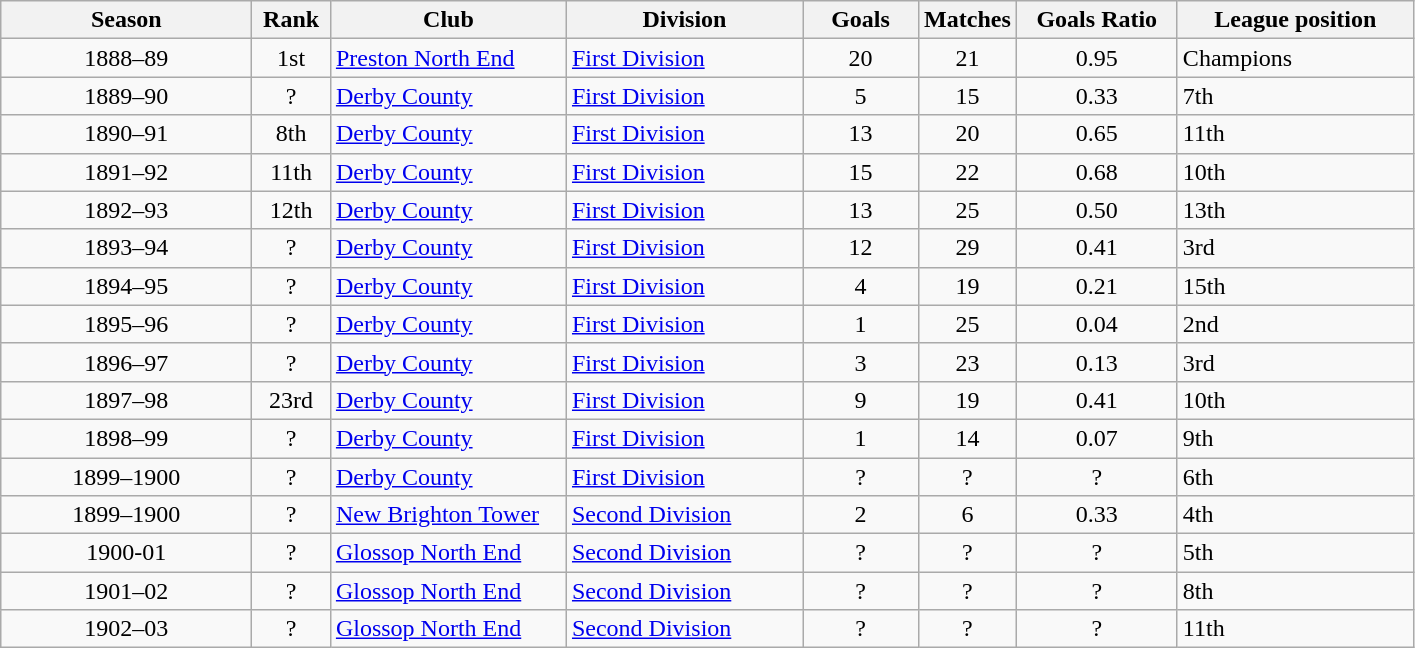<table class="wikitable">
<tr>
<th width="160">Season</th>
<th width="45">Rank</th>
<th width="150">Club</th>
<th width="150">Division</th>
<th width="70">Goals</th>
<th width="50">Matches</th>
<th width="100">Goals Ratio</th>
<th width="150">League position</th>
</tr>
<tr>
<td align="center">1888–89</td>
<td align="center">1st</td>
<td><a href='#'>Preston North End</a></td>
<td><a href='#'>First Division</a></td>
<td align="center">20</td>
<td align="center">21</td>
<td align="center">0.95</td>
<td>Champions</td>
</tr>
<tr>
<td align="center">1889–90</td>
<td align="center">?</td>
<td><a href='#'>Derby County</a></td>
<td><a href='#'>First Division</a></td>
<td align="center">5</td>
<td align="center">15</td>
<td align="center">0.33</td>
<td>7th</td>
</tr>
<tr>
<td align="center">1890–91</td>
<td align="center">8th</td>
<td><a href='#'>Derby County</a></td>
<td><a href='#'>First Division</a></td>
<td align="center">13</td>
<td align="center">20</td>
<td align="center">0.65</td>
<td>11th</td>
</tr>
<tr>
<td align="center">1891–92</td>
<td align="center">11th</td>
<td><a href='#'>Derby County</a></td>
<td><a href='#'>First Division</a></td>
<td align="center">15</td>
<td align="center">22</td>
<td align="center">0.68</td>
<td>10th</td>
</tr>
<tr>
<td align="center">1892–93</td>
<td align="center">12th</td>
<td><a href='#'>Derby County</a></td>
<td><a href='#'>First Division</a></td>
<td align="center">13</td>
<td align="center">25</td>
<td align="center">0.50</td>
<td>13th</td>
</tr>
<tr>
<td align="center">1893–94</td>
<td align="center">?</td>
<td><a href='#'>Derby County</a></td>
<td><a href='#'>First Division</a></td>
<td align="center">12</td>
<td align="center">29</td>
<td align="center">0.41</td>
<td>3rd</td>
</tr>
<tr>
<td align="center">1894–95</td>
<td align="center">?</td>
<td><a href='#'>Derby County</a></td>
<td><a href='#'>First Division</a></td>
<td align="center">4</td>
<td align="center">19</td>
<td align="center">0.21</td>
<td>15th</td>
</tr>
<tr>
<td align="center">1895–96</td>
<td align="center">?</td>
<td><a href='#'>Derby County</a></td>
<td><a href='#'>First Division</a></td>
<td align="center">1</td>
<td align="center">25</td>
<td align="center">0.04</td>
<td>2nd</td>
</tr>
<tr>
<td align="center">1896–97</td>
<td align="center">?</td>
<td><a href='#'>Derby County</a></td>
<td><a href='#'>First Division</a></td>
<td align="center">3</td>
<td align="center">23</td>
<td align="center">0.13</td>
<td>3rd</td>
</tr>
<tr>
<td align="center">1897–98</td>
<td align="center">23rd</td>
<td><a href='#'>Derby County</a></td>
<td><a href='#'>First Division</a></td>
<td align="center">9</td>
<td align="center">19</td>
<td align="center">0.41</td>
<td>10th</td>
</tr>
<tr>
<td align="center">1898–99</td>
<td align="center">?</td>
<td><a href='#'>Derby County</a></td>
<td><a href='#'>First Division</a></td>
<td align="center">1</td>
<td align="center">14</td>
<td align="center">0.07</td>
<td>9th</td>
</tr>
<tr>
<td align="center">1899–1900</td>
<td align="center">?</td>
<td><a href='#'>Derby County</a></td>
<td><a href='#'>First Division</a></td>
<td align="center">?</td>
<td align="center">?</td>
<td align="center">?</td>
<td>6th</td>
</tr>
<tr>
<td align="center">1899–1900</td>
<td align="center">?</td>
<td><a href='#'>New Brighton Tower</a></td>
<td><a href='#'>Second Division</a></td>
<td align="center">2</td>
<td align="center">6</td>
<td align="center">0.33</td>
<td>4th</td>
</tr>
<tr>
<td align="center">1900-01</td>
<td align="center">?</td>
<td><a href='#'>Glossop North End</a></td>
<td><a href='#'>Second Division</a></td>
<td align="center">?</td>
<td align="center">?</td>
<td align="center">?</td>
<td>5th</td>
</tr>
<tr>
<td align="center">1901–02</td>
<td align="center">?</td>
<td><a href='#'>Glossop North End</a></td>
<td><a href='#'>Second Division</a></td>
<td align="center">?</td>
<td align="center">?</td>
<td align="center">?</td>
<td>8th</td>
</tr>
<tr>
<td align="center">1902–03</td>
<td align="center">?</td>
<td><a href='#'>Glossop North End</a></td>
<td><a href='#'>Second Division</a></td>
<td align="center">?</td>
<td align="center">?</td>
<td align="center">?</td>
<td>11th</td>
</tr>
</table>
